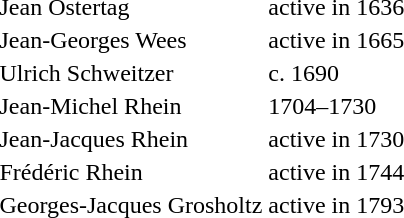<table>
<tr>
<td>Jean Ostertag</td>
<td>active in 1636</td>
</tr>
<tr>
<td>Jean-Georges Wees</td>
<td>active in 1665</td>
</tr>
<tr>
<td>Ulrich Schweitzer</td>
<td>c. 1690</td>
</tr>
<tr>
<td>Jean-Michel Rhein</td>
<td>1704–1730</td>
</tr>
<tr>
<td>Jean-Jacques Rhein</td>
<td>active in 1730</td>
</tr>
<tr>
<td>Frédéric Rhein</td>
<td>active in 1744</td>
</tr>
<tr>
<td>Georges-Jacques Grosholtz</td>
<td>active in 1793</td>
</tr>
</table>
